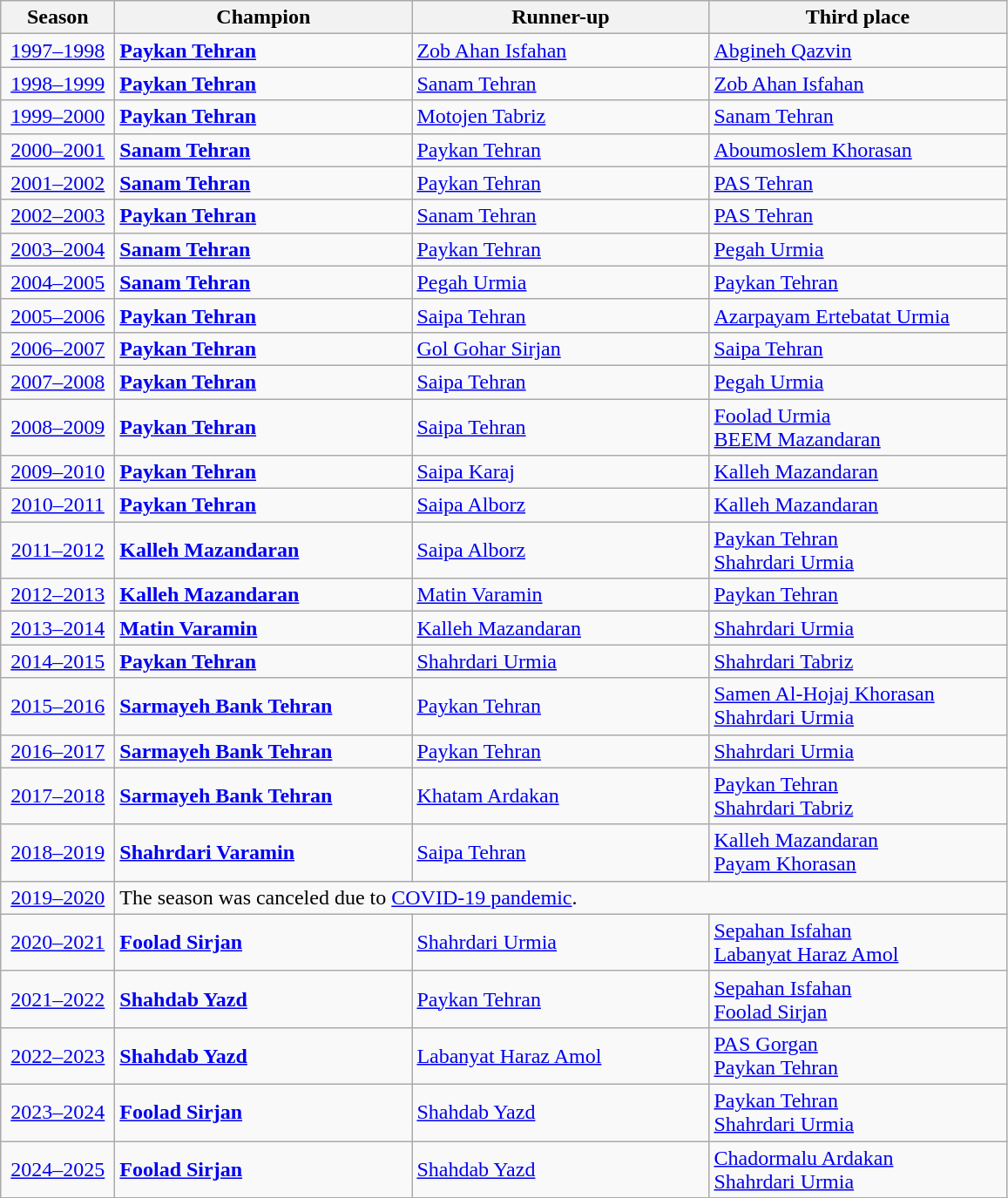<table class="wikitable">
<tr>
<th width=80>Season</th>
<th width=220>Champion</th>
<th width=220>Runner-up</th>
<th width=220>Third place</th>
</tr>
<tr>
<td align=center><a href='#'>1997–1998</a></td>
<td><strong><a href='#'>Paykan Tehran</a></strong></td>
<td><a href='#'>Zob Ahan Isfahan</a></td>
<td><a href='#'>Abgineh Qazvin</a></td>
</tr>
<tr>
<td align=center><a href='#'>1998–1999</a></td>
<td><strong><a href='#'>Paykan Tehran</a></strong></td>
<td><a href='#'>Sanam Tehran</a></td>
<td><a href='#'>Zob Ahan Isfahan</a></td>
</tr>
<tr>
<td align=center><a href='#'>1999–2000</a></td>
<td><strong><a href='#'>Paykan Tehran</a></strong></td>
<td><a href='#'>Motojen Tabriz</a></td>
<td><a href='#'>Sanam Tehran</a></td>
</tr>
<tr>
<td align=center><a href='#'>2000–2001</a></td>
<td><strong><a href='#'>Sanam Tehran</a></strong></td>
<td><a href='#'>Paykan Tehran</a></td>
<td><a href='#'>Aboumoslem Khorasan</a></td>
</tr>
<tr>
<td align=center><a href='#'>2001–2002</a></td>
<td><strong><a href='#'>Sanam Tehran</a></strong></td>
<td><a href='#'>Paykan Tehran</a></td>
<td><a href='#'>PAS Tehran</a></td>
</tr>
<tr>
<td align=center><a href='#'>2002–2003</a></td>
<td><strong><a href='#'>Paykan Tehran</a></strong></td>
<td><a href='#'>Sanam Tehran</a></td>
<td><a href='#'>PAS Tehran</a></td>
</tr>
<tr>
<td align=center><a href='#'>2003–2004</a></td>
<td><strong><a href='#'>Sanam Tehran</a></strong></td>
<td><a href='#'>Paykan Tehran</a></td>
<td><a href='#'>Pegah Urmia</a></td>
</tr>
<tr>
<td align=center><a href='#'>2004–2005</a></td>
<td><strong><a href='#'>Sanam Tehran</a></strong></td>
<td><a href='#'>Pegah Urmia</a></td>
<td><a href='#'>Paykan Tehran</a></td>
</tr>
<tr>
<td align=center><a href='#'>2005–2006</a></td>
<td><strong><a href='#'>Paykan Tehran</a></strong></td>
<td><a href='#'>Saipa Tehran</a></td>
<td><a href='#'>Azarpayam Ertebatat Urmia</a></td>
</tr>
<tr>
<td align=center><a href='#'>2006–2007</a></td>
<td><strong><a href='#'>Paykan Tehran</a></strong></td>
<td><a href='#'>Gol Gohar Sirjan</a></td>
<td><a href='#'>Saipa Tehran</a></td>
</tr>
<tr>
<td align=center><a href='#'>2007–2008</a></td>
<td><strong><a href='#'>Paykan Tehran</a></strong></td>
<td><a href='#'>Saipa Tehran</a></td>
<td><a href='#'>Pegah Urmia</a></td>
</tr>
<tr>
<td align=center><a href='#'>2008–2009</a></td>
<td><strong><a href='#'>Paykan Tehran</a></strong></td>
<td><a href='#'>Saipa Tehran</a></td>
<td><a href='#'>Foolad Urmia</a><br><a href='#'>BEEM Mazandaran</a></td>
</tr>
<tr>
<td align=center><a href='#'>2009–2010</a></td>
<td><strong><a href='#'>Paykan Tehran</a></strong></td>
<td><a href='#'>Saipa Karaj</a></td>
<td><a href='#'>Kalleh Mazandaran</a></td>
</tr>
<tr>
<td align=center><a href='#'>2010–2011</a></td>
<td><strong><a href='#'>Paykan Tehran</a></strong></td>
<td><a href='#'>Saipa Alborz</a></td>
<td><a href='#'>Kalleh Mazandaran</a></td>
</tr>
<tr>
<td align=center><a href='#'>2011–2012</a></td>
<td><strong><a href='#'>Kalleh Mazandaran</a></strong></td>
<td><a href='#'>Saipa Alborz</a></td>
<td><a href='#'>Paykan Tehran</a><br><a href='#'>Shahrdari Urmia</a></td>
</tr>
<tr>
<td align=center><a href='#'>2012–2013</a></td>
<td><strong><a href='#'>Kalleh Mazandaran</a></strong></td>
<td><a href='#'>Matin Varamin</a></td>
<td><a href='#'>Paykan Tehran</a></td>
</tr>
<tr>
<td align=center><a href='#'>2013–2014</a></td>
<td><strong><a href='#'>Matin Varamin</a></strong></td>
<td><a href='#'>Kalleh Mazandaran</a></td>
<td><a href='#'>Shahrdari Urmia</a></td>
</tr>
<tr>
<td align=center><a href='#'>2014–2015</a></td>
<td><strong><a href='#'>Paykan Tehran</a></strong></td>
<td><a href='#'>Shahrdari Urmia</a></td>
<td><a href='#'>Shahrdari Tabriz</a></td>
</tr>
<tr>
<td align=center><a href='#'>2015–2016</a></td>
<td><strong><a href='#'>Sarmayeh Bank Tehran</a></strong></td>
<td><a href='#'>Paykan Tehran</a></td>
<td><a href='#'>Samen Al-Hojaj Khorasan</a><br><a href='#'>Shahrdari Urmia</a></td>
</tr>
<tr>
<td align=center><a href='#'>2016–2017</a></td>
<td><strong><a href='#'>Sarmayeh Bank Tehran</a></strong></td>
<td><a href='#'>Paykan Tehran</a></td>
<td><a href='#'>Shahrdari Urmia</a></td>
</tr>
<tr>
<td align=center><a href='#'>2017–2018</a></td>
<td><strong><a href='#'>Sarmayeh Bank Tehran</a></strong></td>
<td><a href='#'>Khatam Ardakan</a></td>
<td><a href='#'>Paykan Tehran</a><br><a href='#'>Shahrdari Tabriz</a></td>
</tr>
<tr>
<td align=center><a href='#'>2018–2019</a></td>
<td><strong><a href='#'>Shahrdari Varamin</a></strong></td>
<td><a href='#'>Saipa Tehran</a></td>
<td><a href='#'>Kalleh Mazandaran</a><br><a href='#'>Payam Khorasan</a></td>
</tr>
<tr>
<td align=center><a href='#'>2019–2020</a></td>
<td colspan=3>The season was canceled due to <a href='#'>COVID-19 pandemic</a>.</td>
</tr>
<tr>
<td align=center><a href='#'>2020–2021</a></td>
<td><strong><a href='#'>Foolad Sirjan</a></strong></td>
<td><a href='#'>Shahrdari Urmia</a></td>
<td><a href='#'>Sepahan Isfahan</a><br><a href='#'>Labanyat Haraz Amol</a></td>
</tr>
<tr>
<td align=center><a href='#'>2021–2022</a></td>
<td><strong><a href='#'>Shahdab Yazd</a></strong></td>
<td><a href='#'>Paykan Tehran</a></td>
<td><a href='#'>Sepahan Isfahan</a><br><a href='#'>Foolad Sirjan</a></td>
</tr>
<tr>
<td align=center><a href='#'>2022–2023</a></td>
<td><strong><a href='#'>Shahdab Yazd</a></strong></td>
<td><a href='#'>Labanyat Haraz Amol</a></td>
<td><a href='#'>PAS Gorgan</a><br><a href='#'>Paykan Tehran</a></td>
</tr>
<tr>
<td align=center><a href='#'>2023–2024</a></td>
<td><strong><a href='#'>Foolad Sirjan</a></strong></td>
<td><a href='#'>Shahdab Yazd</a></td>
<td><a href='#'>Paykan Tehran</a><br><a href='#'>Shahrdari Urmia</a></td>
</tr>
<tr>
<td align=center><a href='#'>2024–2025</a></td>
<td><strong><a href='#'>Foolad Sirjan</a></strong></td>
<td><a href='#'>Shahdab Yazd</a></td>
<td><a href='#'>Chadormalu Ardakan</a><br><a href='#'>Shahrdari Urmia</a></td>
</tr>
</table>
